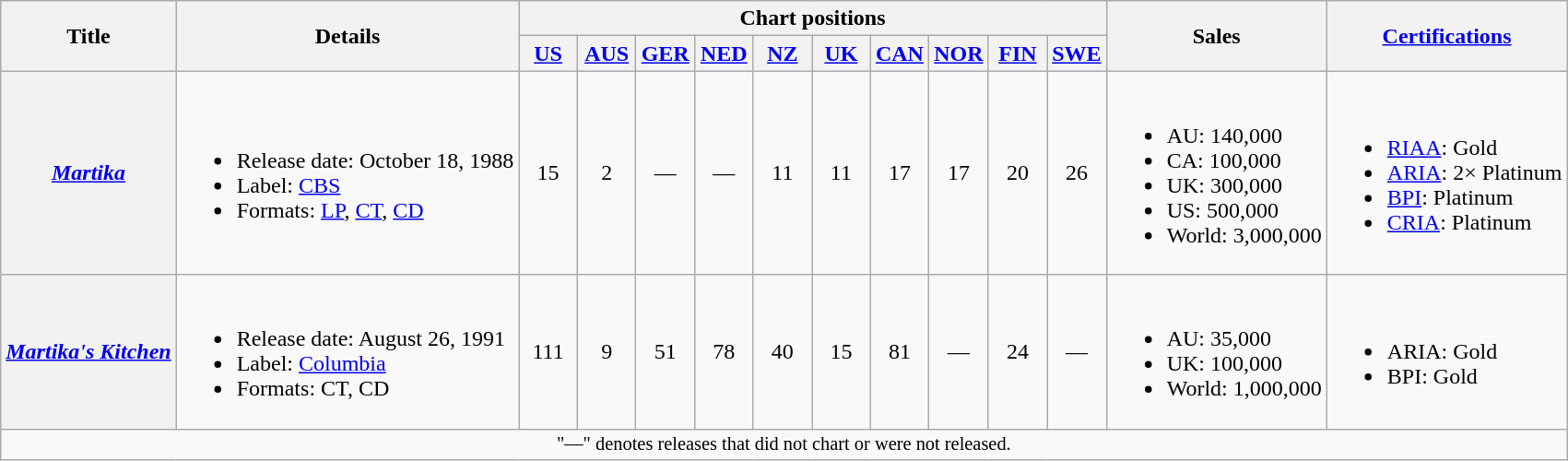<table class="wikitable plainrowheaders">
<tr>
<th rowspan="2">Title</th>
<th rowspan="2">Details</th>
<th colspan="10">Chart positions</th>
<th rowspan="2">Sales</th>
<th rowspan="2"><a href='#'>Certifications</a></th>
</tr>
<tr>
<th width="35" align=center><a href='#'>US</a><br></th>
<th width="35" align=center><a href='#'>AUS</a><br></th>
<th width="35" align=center><a href='#'>GER</a><br></th>
<th width="35" align=center><a href='#'>NED</a><br></th>
<th width="35" align=center><a href='#'>NZ</a><br></th>
<th width="35" align=center><a href='#'>UK</a><br></th>
<th width="35" align=center><a href='#'>CAN</a><br></th>
<th width="35" align=center><a href='#'>NOR</a><br></th>
<th width="35" align=center><a href='#'>FIN</a><br></th>
<th width="35" align=center><a href='#'>SWE</a><br></th>
</tr>
<tr>
<th scope="row"><em><a href='#'>Martika</a></em></th>
<td><br><ul><li>Release date: October 18, 1988</li><li>Label: <a href='#'>CBS</a></li><li>Formats: <a href='#'>LP</a>, <a href='#'>CT</a>, <a href='#'>CD</a></li></ul></td>
<td align=center>15</td>
<td align=center>2</td>
<td align=center>—</td>
<td align=center>—</td>
<td align=center>11</td>
<td align=center>11</td>
<td align=center>17</td>
<td align=center>17</td>
<td align=center>20</td>
<td align=center>26</td>
<td><br><ul><li>AU: 140,000</li><li>CA: 100,000</li><li>UK: 300,000</li><li>US: 500,000</li><li>World: 3,000,000</li></ul></td>
<td><br><ul><li><a href='#'>RIAA</a>: Gold</li><li><a href='#'>ARIA</a>: 2× Platinum</li><li><a href='#'>BPI</a>: Platinum</li><li><a href='#'>CRIA</a>: Platinum</li></ul></td>
</tr>
<tr>
<th scope="row"><em><a href='#'>Martika's Kitchen</a></em></th>
<td><br><ul><li>Release date: August 26, 1991</li><li>Label: <a href='#'>Columbia</a></li><li>Formats: CT, CD</li></ul></td>
<td align=center>111</td>
<td align=center>9</td>
<td align=center>51</td>
<td align=center>78</td>
<td align=center>40</td>
<td align=center>15</td>
<td align=center>81</td>
<td align=center>—</td>
<td align=center>24</td>
<td align=center>—</td>
<td><br><ul><li>AU: 35,000</li><li>UK: 100,000</li><li>World: 1,000,000</li></ul></td>
<td><br><ul><li>ARIA: Gold</li><li>BPI: Gold</li></ul></td>
</tr>
<tr>
<td align="center" colspan="14" style="font-size:85%">"—" denotes releases that did not chart or were not released.</td>
</tr>
</table>
